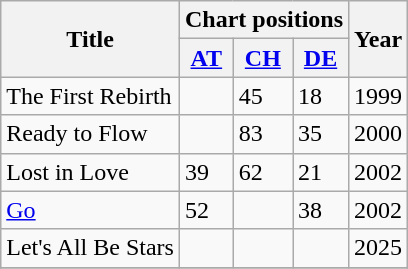<table class="wikitable">
<tr>
<th rowspan="2">Title</th>
<th colspan="3">Chart positions</th>
<th rowspan="2">Year</th>
</tr>
<tr>
<th><a href='#'>AT</a></th>
<th><a href='#'>CH</a></th>
<th><a href='#'>DE</a></th>
</tr>
<tr>
<td>The First Rebirth</td>
<td></td>
<td>45</td>
<td>18</td>
<td>1999</td>
</tr>
<tr>
<td>Ready to Flow</td>
<td></td>
<td>83</td>
<td>35</td>
<td>2000</td>
</tr>
<tr>
<td>Lost in Love</td>
<td>39</td>
<td>62</td>
<td>21</td>
<td>2002</td>
</tr>
<tr>
<td><a href='#'>Go</a></td>
<td>52</td>
<td></td>
<td>38</td>
<td>2002</td>
</tr>
<tr>
<td>Let's All Be Stars</td>
<td></td>
<td></td>
<td></td>
<td>2025</td>
</tr>
<tr>
</tr>
</table>
